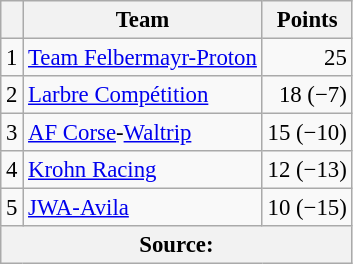<table class="wikitable" style="font-size: 95%;">
<tr>
<th scope="col"></th>
<th scope="col">Team</th>
<th scope="col">Points</th>
</tr>
<tr>
<td align=center>1</td>
<td> <a href='#'>Team Felbermayr-Proton</a></td>
<td align=right>25</td>
</tr>
<tr>
<td align=center>2</td>
<td> <a href='#'>Larbre Compétition</a></td>
<td align=right>18 (−7)</td>
</tr>
<tr>
<td align=center>3</td>
<td> <a href='#'>AF Corse</a>-<a href='#'>Waltrip</a></td>
<td align=right>15 (−10)</td>
</tr>
<tr>
<td align=center>4</td>
<td> <a href='#'>Krohn Racing</a></td>
<td align=right>12 (−13)</td>
</tr>
<tr>
<td align=center>5</td>
<td> <a href='#'>JWA-Avila</a></td>
<td align=right>10 (−15)</td>
</tr>
<tr>
<th colspan=4>Source:</th>
</tr>
</table>
